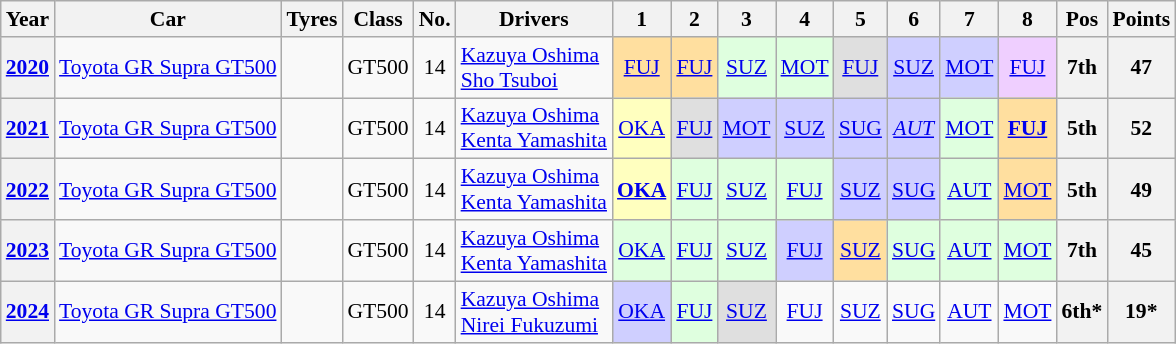<table class="wikitable" style="text-align:center; font-size:90%">
<tr>
<th>Year</th>
<th>Car</th>
<th>Tyres</th>
<th>Class</th>
<th>No.</th>
<th>Drivers</th>
<th>1</th>
<th>2</th>
<th>3</th>
<th>4</th>
<th>5</th>
<th>6</th>
<th>7</th>
<th>8</th>
<th>Pos</th>
<th>Points</th>
</tr>
<tr>
<th><a href='#'>2020</a></th>
<td><a href='#'>Toyota GR Supra GT500</a></td>
<td></td>
<td>GT500</td>
<td>14</td>
<td align="left"> <a href='#'>Kazuya Oshima</a><br> <a href='#'>Sho Tsuboi</a></td>
<td style="background:#ffdf9f;"><a href='#'>FUJ</a><br></td>
<td style="background:#ffdf9f;"><a href='#'>FUJ</a><br></td>
<td style="background:#dfffdf;"><a href='#'>SUZ</a><br></td>
<td style="background:#dfffdf;"><a href='#'>MOT</a><br></td>
<td style="background:#DFDFDF;"><a href='#'>FUJ</a><br></td>
<td style="background:#CFCFFF;"><a href='#'>SUZ</a><br></td>
<td style="background:#CFCFFF;"><a href='#'>MOT</a><br></td>
<td style="background:#efcfff;"><a href='#'>FUJ</a><br></td>
<th>7th</th>
<th>47</th>
</tr>
<tr>
<th><a href='#'>2021</a></th>
<td><a href='#'>Toyota GR Supra GT500</a></td>
<td></td>
<td>GT500</td>
<td>14</td>
<td align="left"> <a href='#'>Kazuya Oshima</a><br> <a href='#'>Kenta Yamashita</a></td>
<td style="background:#FFFFBF;"><a href='#'>OKA</a><br></td>
<td style="background:#DFDFDF;"><a href='#'>FUJ</a><br></td>
<td style="background:#CFCFFF;"><a href='#'>MOT</a><br></td>
<td style="background:#CFCFFF;"><a href='#'>SUZ</a><br></td>
<td style="background:#CFCFFF;"><a href='#'>SUG</a><br></td>
<td style="background:#CFCFFF;"><em><a href='#'>AUT</a></em><br></td>
<td style="background:#DFFFDF;"><a href='#'>MOT</a><br></td>
<td style="background:#FFDF9F;"><strong><a href='#'>FUJ</a></strong><br></td>
<th>5th</th>
<th>52</th>
</tr>
<tr>
<th><a href='#'>2022</a></th>
<td><a href='#'>Toyota GR Supra GT500</a></td>
<td></td>
<td>GT500</td>
<td>14</td>
<td align="left"> <a href='#'>Kazuya Oshima</a><br> <a href='#'>Kenta Yamashita</a></td>
<td style="background:#FFFFBF;"><strong><a href='#'>OKA</a></strong><br></td>
<td style="background:#DFFFDF;"><a href='#'>FUJ</a><br></td>
<td style="background:#DFFFDF;"><a href='#'>SUZ</a><br></td>
<td style="background:#DFFFDF;"><a href='#'>FUJ</a><br></td>
<td style="background:#CFCFFF;"><a href='#'>SUZ</a><br></td>
<td style="background:#CFCFFF;"><a href='#'>SUG</a><br></td>
<td style="background:#DFFFDF;"><a href='#'>AUT</a><br></td>
<td style="background:#FFDF9F;"><a href='#'>MOT</a><br></td>
<th>5th</th>
<th>49</th>
</tr>
<tr>
<th><a href='#'>2023</a></th>
<td><a href='#'>Toyota GR Supra GT500</a></td>
<td></td>
<td>GT500</td>
<td>14</td>
<td align="left"> <a href='#'>Kazuya Oshima</a><br> <a href='#'>Kenta Yamashita</a></td>
<td style="background:#DFFFDF;"><a href='#'>OKA</a><br></td>
<td style="background:#DFFFDF;"><a href='#'>FUJ</a><br></td>
<td style="background:#DFFFDF;"><a href='#'>SUZ</a><br></td>
<td style="background:#CFCFFF;"><a href='#'>FUJ</a><br></td>
<td style="background:#FFDF9F;"><a href='#'>SUZ</a><br></td>
<td style="background:#DFFFDF;"><a href='#'>SUG</a><br></td>
<td style="background:#DFFFDF;"><a href='#'>AUT</a><br></td>
<td style="background:#DFFFDF;"><a href='#'>MOT</a><br></td>
<th>7th</th>
<th>45</th>
</tr>
<tr>
<th><a href='#'>2024</a></th>
<td><a href='#'>Toyota GR Supra GT500</a></td>
<td></td>
<td>GT500</td>
<td>14</td>
<td align="left"> <a href='#'>Kazuya Oshima</a><br> <a href='#'>Nirei Fukuzumi</a></td>
<td style="background:#CFCFFF;"><a href='#'>OKA</a><br></td>
<td style="background:#DFFFDF;"><a href='#'>FUJ</a><br></td>
<td style="background:#DFDFDF;"><a href='#'>SUZ</a><br></td>
<td style="background:#;"><a href='#'>FUJ</a><br></td>
<td style="background:#;"><a href='#'>SUZ</a><br></td>
<td style="background:#;"><a href='#'>SUG</a><br></td>
<td style="background:#;"><a href='#'>AUT</a><br></td>
<td style="background:#;"><a href='#'>MOT</a><br></td>
<th>6th*</th>
<th>19*</th>
</tr>
</table>
